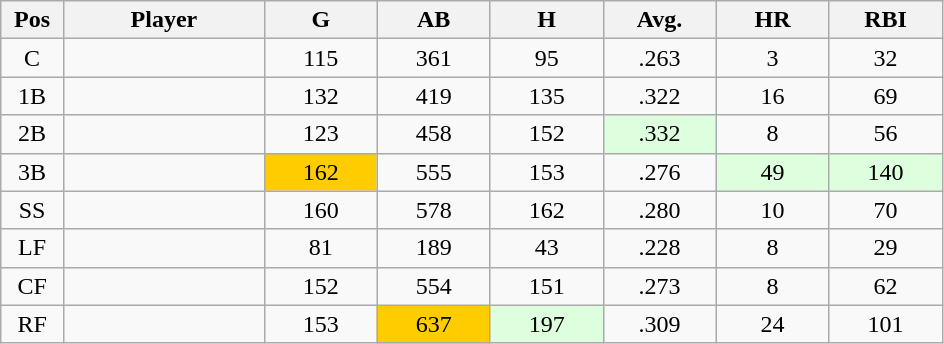<table class="wikitable sortable">
<tr>
<th bgcolor="#DDDDFF" width="5%">Pos</th>
<th bgcolor="#DDDDFF" width="16%">Player</th>
<th bgcolor="#DDDDFF" width="9%">G</th>
<th bgcolor="#DDDDFF" width="9%">AB</th>
<th bgcolor="#DDDDFF" width="9%">H</th>
<th bgcolor="#DDDDFF" width="9%">Avg.</th>
<th bgcolor="#DDDDFF" width="9%">HR</th>
<th bgcolor="#DDDDFF" width="9%">RBI</th>
</tr>
<tr align="center">
<td>C</td>
<td></td>
<td>115</td>
<td>361</td>
<td>95</td>
<td>.263</td>
<td>3</td>
<td>32</td>
</tr>
<tr align="center">
<td>1B</td>
<td></td>
<td>132</td>
<td>419</td>
<td>135</td>
<td>.322</td>
<td>16</td>
<td>69</td>
</tr>
<tr align="center">
<td>2B</td>
<td></td>
<td>123</td>
<td>458</td>
<td>152</td>
<td bgcolor="#DDFFDD">.332</td>
<td>8</td>
<td>56</td>
</tr>
<tr align="center">
<td>3B</td>
<td></td>
<td bgcolor="#FFCC00">162</td>
<td>555</td>
<td>153</td>
<td>.276</td>
<td bgcolor="#DDFFDD">49</td>
<td bgcolor="#DDFFDD">140</td>
</tr>
<tr align="center">
<td>SS</td>
<td></td>
<td>160</td>
<td>578</td>
<td>162</td>
<td>.280</td>
<td>10</td>
<td>70</td>
</tr>
<tr align="center">
<td>LF</td>
<td></td>
<td>81</td>
<td>189</td>
<td>43</td>
<td>.228</td>
<td>8</td>
<td>29</td>
</tr>
<tr align="center">
<td>CF</td>
<td></td>
<td>152</td>
<td>554</td>
<td>151</td>
<td>.273</td>
<td>8</td>
<td>62</td>
</tr>
<tr align="center">
<td>RF</td>
<td></td>
<td>153</td>
<td bgcolor="#FFCC00">637</td>
<td bgcolor="#DDFFDD">197</td>
<td>.309</td>
<td>24</td>
<td>101</td>
</tr>
</table>
